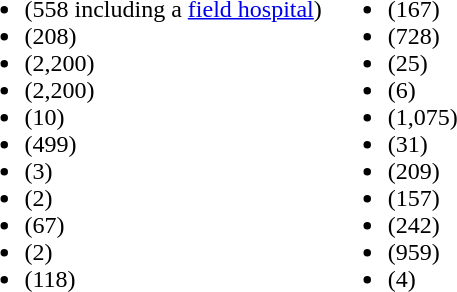<table>
<tr>
<td valign=top><br><ul><li> (558 including a <a href='#'>field hospital</a>)</li><li> (208)</li><li> (2,200)</li><li> (2,200)</li><li> (10)</li><li> (499)</li><li> (3)</li><li> (2)</li><li> (67)</li><li> (2)</li><li> (118)</li></ul></td>
<td valign=top><br><ul><li> (167)</li><li> (728)</li><li> (25)</li><li> (6)</li><li> (1,075)</li><li> (31)</li><li> (209)</li><li> (157)</li><li> (242)</li><li> (959)</li><li> (4)</li></ul></td>
</tr>
</table>
